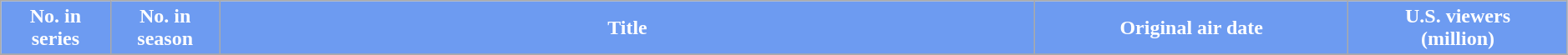<table class="wikitable plainrowheaders" style="width:99%;">
<tr>
<th scope="col" style="background-color: #6D9BF1; color: #FFFFFF;" width=7%>No. in<br>series</th>
<th scope="col" style="background-color: #6D9BF1; color: #FFFFFF;" width=7%>No. in<br>season</th>
<th scope="col" style="background-color: #6D9BF1; color: #FFFFFF;">Title</th>
<th scope="col" style="background-color: #6D9BF1; color: #FFFFFF;" width=20%>Original air date</th>
<th scope="col" style="background-color: #6D9BF1; color: #FFFFFF;" width=14%>U.S. viewers<br>(million)</th>
</tr>
<tr>
</tr>
</table>
